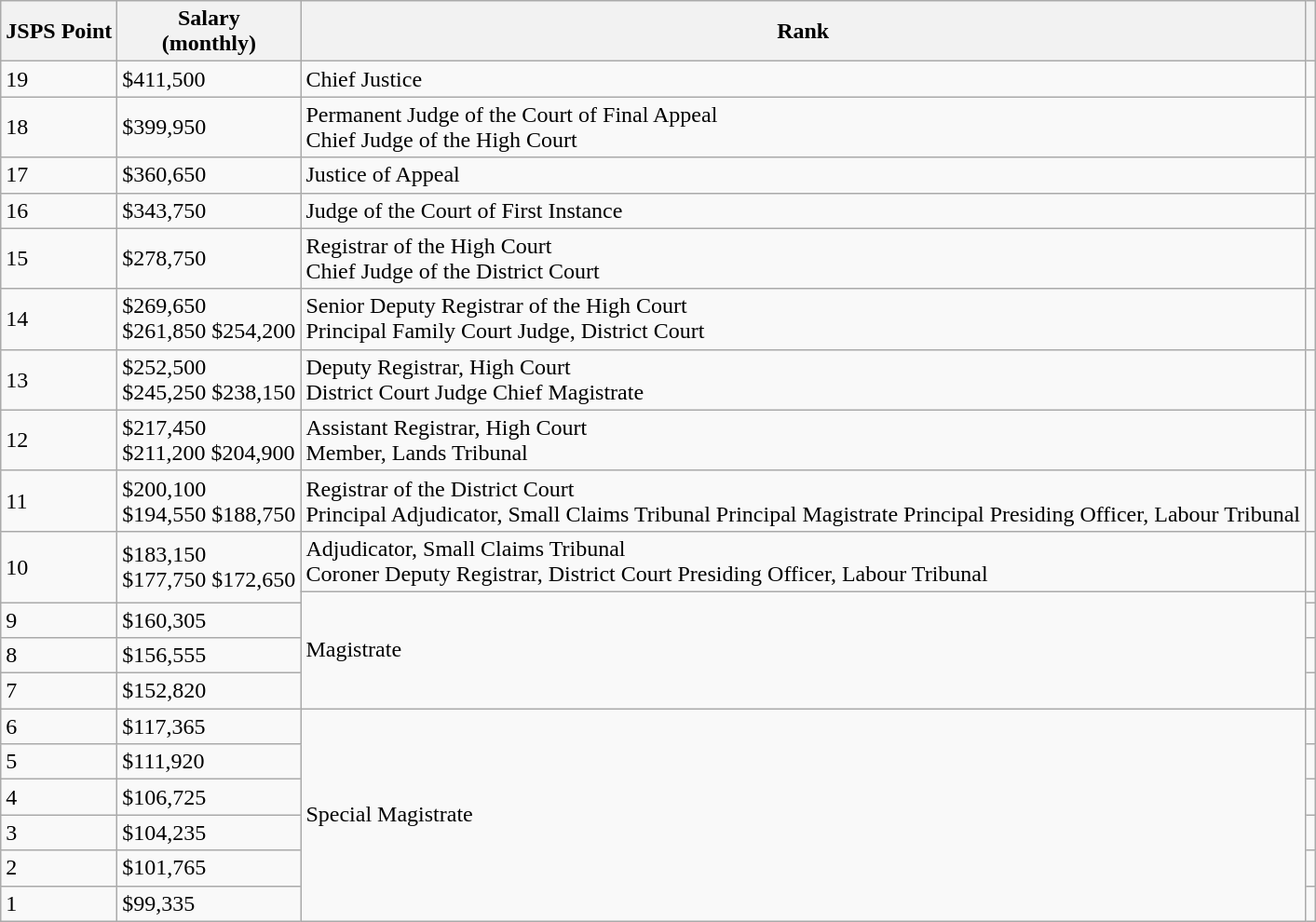<table class="wikitable">
<tr>
<th>JSPS Point</th>
<th>Salary<br>(monthly)</th>
<th>Rank</th>
<th></th>
</tr>
<tr>
<td>19</td>
<td>$411,500</td>
<td>Chief Justice</td>
<td></td>
</tr>
<tr>
<td>18</td>
<td>$399,950</td>
<td>Permanent Judge of the Court of Final Appeal<br>Chief Judge of the High Court</td>
<td></td>
</tr>
<tr>
<td>17</td>
<td>$360,650</td>
<td>Justice of Appeal</td>
<td></td>
</tr>
<tr>
<td>16</td>
<td>$343,750</td>
<td>Judge of the Court of First Instance</td>
<td></td>
</tr>
<tr>
<td>15</td>
<td>$278,750</td>
<td>Registrar of the High Court<br>Chief Judge of the District Court</td>
<td></td>
</tr>
<tr>
<td>14</td>
<td>$269,650<br>$261,850
$254,200</td>
<td>Senior Deputy Registrar of the High Court<br>Principal Family Court Judge, District Court</td>
<td></td>
</tr>
<tr>
<td>13</td>
<td>$252,500<br>$245,250
$238,150</td>
<td>Deputy Registrar, High Court<br>District Court Judge
Chief Magistrate</td>
<td></td>
</tr>
<tr>
<td>12</td>
<td>$217,450<br>$211,200
$204,900</td>
<td>Assistant Registrar, High Court<br>Member, Lands Tribunal</td>
<td></td>
</tr>
<tr>
<td>11</td>
<td>$200,100<br>$194,550
$188,750</td>
<td>Registrar of the District Court<br>Principal Adjudicator, Small Claims Tribunal
Principal Magistrate
Principal Presiding Officer, Labour Tribunal</td>
<td></td>
</tr>
<tr>
<td rowspan="2">10</td>
<td rowspan="2">$183,150<br>$177,750
$172,650</td>
<td>Adjudicator, Small Claims Tribunal<br>Coroner
Deputy Registrar, District Court
Presiding Officer, Labour Tribunal</td>
<td></td>
</tr>
<tr>
<td rowspan="4">Magistrate</td>
<td></td>
</tr>
<tr>
<td>9</td>
<td>$160,305</td>
<td></td>
</tr>
<tr>
<td>8</td>
<td>$156,555</td>
<td></td>
</tr>
<tr>
<td>7</td>
<td>$152,820</td>
<td></td>
</tr>
<tr>
<td>6</td>
<td>$117,365</td>
<td rowspan="6">Special Magistrate</td>
<td></td>
</tr>
<tr>
<td>5</td>
<td>$111,920</td>
<td></td>
</tr>
<tr>
<td>4</td>
<td>$106,725</td>
<td></td>
</tr>
<tr>
<td>3</td>
<td>$104,235</td>
<td></td>
</tr>
<tr>
<td>2</td>
<td>$101,765</td>
<td></td>
</tr>
<tr>
<td>1</td>
<td>$99,335</td>
<td></td>
</tr>
</table>
